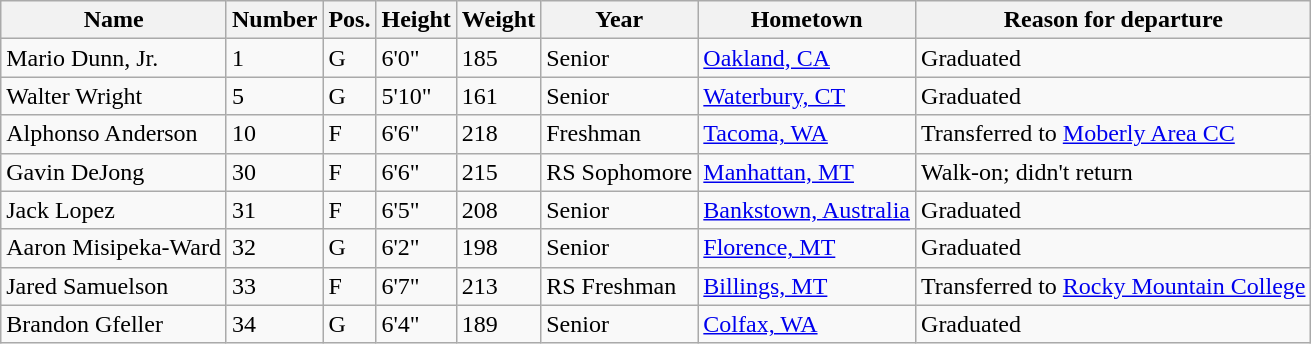<table class="wikitable sortable" border="1">
<tr>
<th>Name</th>
<th>Number</th>
<th>Pos.</th>
<th>Height</th>
<th>Weight</th>
<th>Year</th>
<th>Hometown</th>
<th class="unsortable">Reason for departure</th>
</tr>
<tr>
<td>Mario Dunn, Jr.</td>
<td>1</td>
<td>G</td>
<td>6'0"</td>
<td>185</td>
<td>Senior</td>
<td><a href='#'>Oakland, CA</a></td>
<td>Graduated</td>
</tr>
<tr>
<td>Walter Wright</td>
<td>5</td>
<td>G</td>
<td>5'10"</td>
<td>161</td>
<td>Senior</td>
<td><a href='#'>Waterbury, CT</a></td>
<td>Graduated</td>
</tr>
<tr>
<td>Alphonso Anderson</td>
<td>10</td>
<td>F</td>
<td>6'6"</td>
<td>218</td>
<td>Freshman</td>
<td><a href='#'>Tacoma, WA</a></td>
<td>Transferred to <a href='#'>Moberly Area CC</a></td>
</tr>
<tr>
<td>Gavin DeJong</td>
<td>30</td>
<td>F</td>
<td>6'6"</td>
<td>215</td>
<td>RS Sophomore</td>
<td><a href='#'>Manhattan, MT</a></td>
<td>Walk-on; didn't return</td>
</tr>
<tr>
<td>Jack Lopez</td>
<td>31</td>
<td>F</td>
<td>6'5"</td>
<td>208</td>
<td>Senior</td>
<td><a href='#'>Bankstown, Australia</a></td>
<td>Graduated</td>
</tr>
<tr>
<td>Aaron Misipeka-Ward</td>
<td>32</td>
<td>G</td>
<td>6'2"</td>
<td>198</td>
<td>Senior</td>
<td><a href='#'>Florence, MT</a></td>
<td>Graduated</td>
</tr>
<tr>
<td>Jared Samuelson</td>
<td>33</td>
<td>F</td>
<td>6'7"</td>
<td>213</td>
<td>RS Freshman</td>
<td><a href='#'>Billings, MT</a></td>
<td>Transferred to <a href='#'>Rocky Mountain College</a></td>
</tr>
<tr>
<td>Brandon Gfeller</td>
<td>34</td>
<td>G</td>
<td>6'4"</td>
<td>189</td>
<td>Senior</td>
<td><a href='#'>Colfax, WA</a></td>
<td>Graduated</td>
</tr>
</table>
